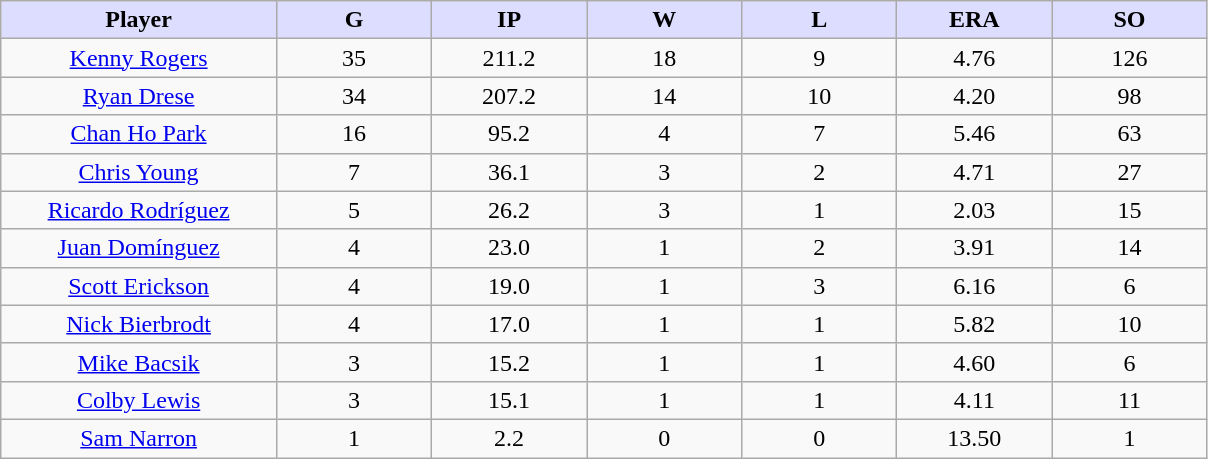<table class="wikitable sortable">
<tr>
<th style="background:#ddf; width:16%;">Player</th>
<th style="background:#ddf; width:9%;">G</th>
<th style="background:#ddf; width:9%;">IP</th>
<th style="background:#ddf; width:9%;">W</th>
<th style="background:#ddf; width:9%;">L</th>
<th style="background:#ddf; width:9%;">ERA</th>
<th style="background:#ddf; width:9%;">SO</th>
</tr>
<tr align=center>
<td><a href='#'>Kenny Rogers</a></td>
<td>35</td>
<td>211.2</td>
<td>18</td>
<td>9</td>
<td>4.76</td>
<td>126</td>
</tr>
<tr align=center>
<td><a href='#'>Ryan Drese</a></td>
<td>34</td>
<td>207.2</td>
<td>14</td>
<td>10</td>
<td>4.20</td>
<td>98</td>
</tr>
<tr align=center>
<td><a href='#'>Chan Ho Park</a></td>
<td>16</td>
<td>95.2</td>
<td>4</td>
<td>7</td>
<td>5.46</td>
<td>63</td>
</tr>
<tr align=center>
<td><a href='#'>Chris Young</a></td>
<td>7</td>
<td>36.1</td>
<td>3</td>
<td>2</td>
<td>4.71</td>
<td>27</td>
</tr>
<tr align=center>
<td><a href='#'>Ricardo Rodríguez</a></td>
<td>5</td>
<td>26.2</td>
<td>3</td>
<td>1</td>
<td>2.03</td>
<td>15</td>
</tr>
<tr align=center>
<td><a href='#'>Juan Domínguez</a></td>
<td>4</td>
<td>23.0</td>
<td>1</td>
<td>2</td>
<td>3.91</td>
<td>14</td>
</tr>
<tr align=center>
<td><a href='#'>Scott Erickson</a></td>
<td>4</td>
<td>19.0</td>
<td>1</td>
<td>3</td>
<td>6.16</td>
<td>6</td>
</tr>
<tr align=center>
<td><a href='#'>Nick Bierbrodt</a></td>
<td>4</td>
<td>17.0</td>
<td>1</td>
<td>1</td>
<td>5.82</td>
<td>10</td>
</tr>
<tr align=center>
<td><a href='#'>Mike Bacsik</a></td>
<td>3</td>
<td>15.2</td>
<td>1</td>
<td>1</td>
<td>4.60</td>
<td>6</td>
</tr>
<tr align=center>
<td><a href='#'>Colby Lewis</a></td>
<td>3</td>
<td>15.1</td>
<td>1</td>
<td>1</td>
<td>4.11</td>
<td>11</td>
</tr>
<tr align=center>
<td><a href='#'>Sam Narron</a></td>
<td>1</td>
<td>2.2</td>
<td>0</td>
<td>0</td>
<td>13.50</td>
<td>1</td>
</tr>
</table>
